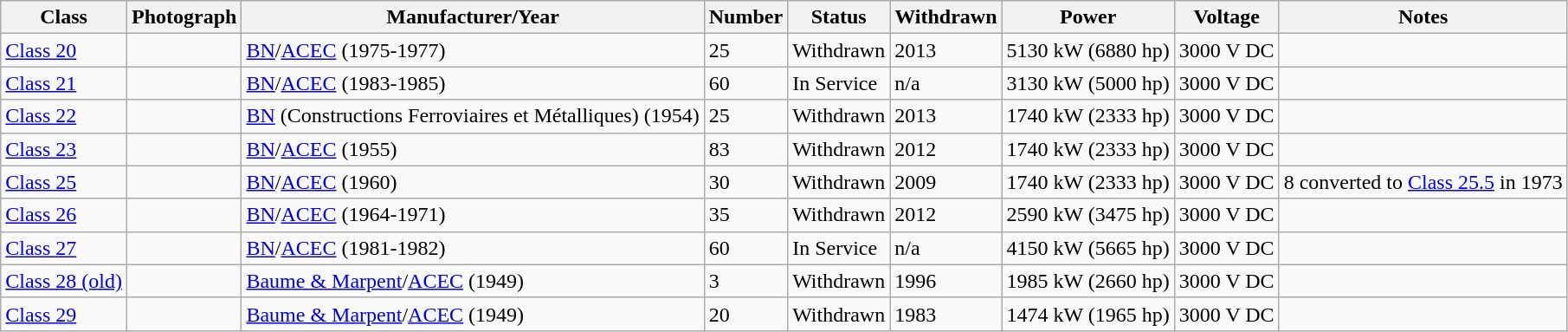<table class="wikitable">
<tr>
<th>Class</th>
<th>Photograph</th>
<th>Manufacturer/Year</th>
<th>Number</th>
<th>Status</th>
<th>Withdrawn</th>
<th>Power</th>
<th>Voltage</th>
<th>Notes</th>
</tr>
<tr>
<td><a href='#'>Class 20</a></td>
<td></td>
<td><a href='#'>BN</a>/<a href='#'>ACEC</a> (1975-1977)</td>
<td>25</td>
<td>Withdrawn</td>
<td>2013</td>
<td>5130 kW (6880 hp)</td>
<td>3000 V DC</td>
<td></td>
</tr>
<tr>
<td><a href='#'>Class 21</a></td>
<td></td>
<td><a href='#'>BN</a>/<a href='#'>ACEC</a> (1983-1985)</td>
<td>60</td>
<td>In Service</td>
<td>n/a</td>
<td>3130 kW (5000 hp)</td>
<td>3000 V DC</td>
<td></td>
</tr>
<tr>
<td><a href='#'>Class 22</a></td>
<td></td>
<td><a href='#'>BN</a> (Constructions Ferroviaires et Métalliques) (1954)</td>
<td>25</td>
<td>Withdrawn</td>
<td>2013</td>
<td>1740 kW (2333 hp)</td>
<td>3000 V DC</td>
<td></td>
</tr>
<tr>
<td><a href='#'>Class 23</a></td>
<td></td>
<td><a href='#'>BN</a>/<a href='#'>ACEC</a> (1955)</td>
<td>83</td>
<td>Withdrawn</td>
<td>2012</td>
<td>1740 kW (2333 hp)</td>
<td>3000 V DC</td>
<td></td>
</tr>
<tr>
<td><a href='#'>Class 25</a></td>
<td></td>
<td><a href='#'>BN</a>/<a href='#'>ACEC</a> (1960)</td>
<td>30</td>
<td>Withdrawn</td>
<td>2009</td>
<td>1740 kW (2333 hp)</td>
<td>3000 V DC</td>
<td>8 converted to <a href='#'>Class 25.5</a> in 1973</td>
</tr>
<tr>
<td><a href='#'>Class 26</a></td>
<td></td>
<td><a href='#'>BN</a>/<a href='#'>ACEC</a> (1964-1971)</td>
<td>35</td>
<td>Withdrawn</td>
<td>2012</td>
<td>2590 kW (3475 hp)</td>
<td>3000 V DC</td>
<td></td>
</tr>
<tr>
<td><a href='#'>Class 27</a></td>
<td></td>
<td><a href='#'>BN</a>/<a href='#'>ACEC</a> (1981-1982)</td>
<td>60</td>
<td>In Service</td>
<td>n/a</td>
<td>4150 kW (5665 hp)</td>
<td>3000 V DC</td>
<td></td>
</tr>
<tr>
<td><a href='#'>Class 28 (old)</a></td>
<td></td>
<td><a href='#'>Baume & Marpent</a>/<a href='#'>ACEC</a> (1949)</td>
<td>3</td>
<td>Withdrawn</td>
<td>1996</td>
<td>1985 kW (2660 hp)</td>
<td>3000 V DC</td>
<td></td>
</tr>
<tr>
<td><a href='#'>Class 29</a></td>
<td></td>
<td><a href='#'>Baume & Marpent</a>/<a href='#'>ACEC</a> (1949)</td>
<td>20</td>
<td>Withdrawn</td>
<td>1983</td>
<td>1474 kW (1965 hp)</td>
<td>3000 V DC</td>
<td></td>
</tr>
</table>
